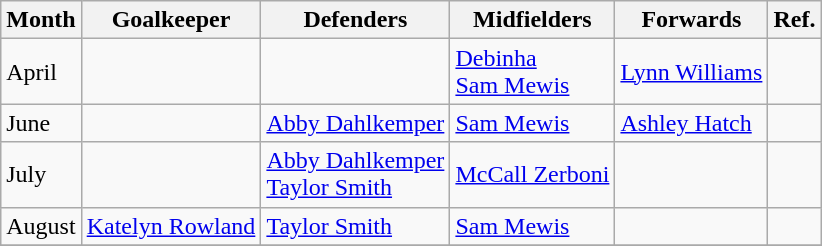<table class="wikitable">
<tr>
<th>Month</th>
<th>Goalkeeper</th>
<th>Defenders</th>
<th>Midfielders</th>
<th>Forwards</th>
<th>Ref.</th>
</tr>
<tr>
<td>April</td>
<td></td>
<td></td>
<td> <a href='#'>Debinha</a><br> <a href='#'>Sam Mewis</a></td>
<td> <a href='#'>Lynn Williams</a></td>
<td></td>
</tr>
<tr>
<td>June</td>
<td></td>
<td> <a href='#'>Abby Dahlkemper</a></td>
<td> <a href='#'>Sam Mewis</a></td>
<td> <a href='#'>Ashley Hatch</a></td>
<td></td>
</tr>
<tr>
<td>July</td>
<td></td>
<td> <a href='#'>Abby Dahlkemper</a> <br> <a href='#'>Taylor Smith</a></td>
<td> <a href='#'>McCall Zerboni</a></td>
<td></td>
<td></td>
</tr>
<tr>
<td>August</td>
<td> <a href='#'>Katelyn Rowland</a></td>
<td> <a href='#'>Taylor Smith</a></td>
<td> <a href='#'>Sam Mewis</a></td>
<td></td>
<td></td>
</tr>
<tr>
</tr>
</table>
